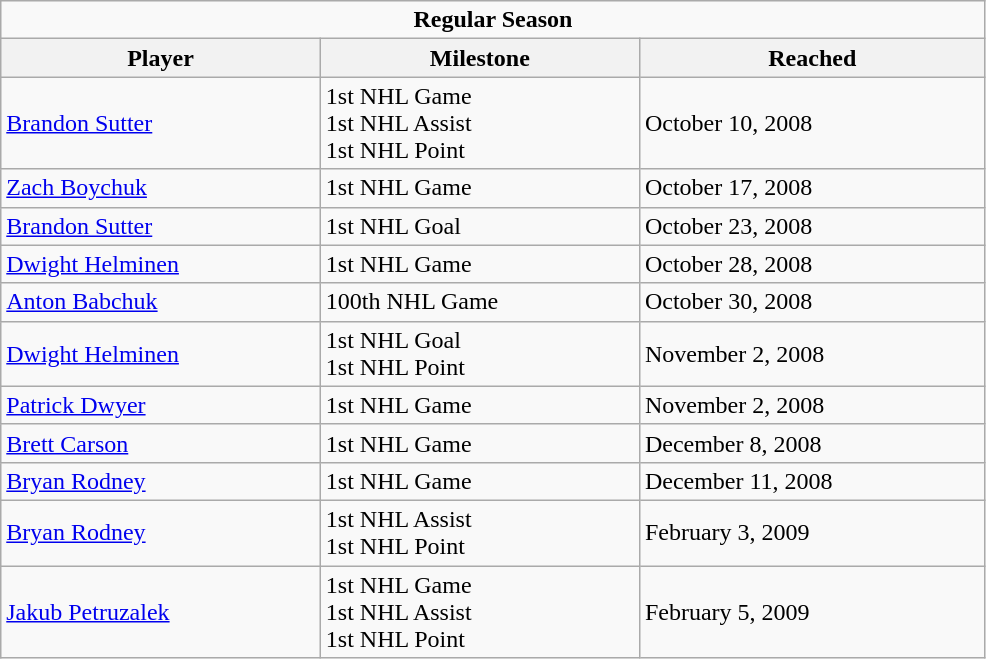<table class="wikitable" width="52%">
<tr>
<td colspan="10" align="center"><strong>Regular Season</strong></td>
</tr>
<tr>
<th>Player</th>
<th>Milestone</th>
<th>Reached</th>
</tr>
<tr>
<td><a href='#'>Brandon Sutter</a></td>
<td>1st NHL Game<br>1st NHL Assist<br>1st NHL Point</td>
<td>October 10, 2008</td>
</tr>
<tr>
<td><a href='#'>Zach Boychuk</a></td>
<td>1st NHL Game</td>
<td>October 17, 2008</td>
</tr>
<tr>
<td><a href='#'>Brandon Sutter</a></td>
<td>1st NHL Goal</td>
<td>October 23, 2008</td>
</tr>
<tr>
<td><a href='#'>Dwight Helminen</a></td>
<td>1st NHL Game</td>
<td>October 28, 2008</td>
</tr>
<tr>
<td><a href='#'>Anton Babchuk</a></td>
<td>100th NHL Game</td>
<td>October 30, 2008</td>
</tr>
<tr>
<td><a href='#'>Dwight Helminen</a></td>
<td>1st NHL Goal<br>1st NHL Point</td>
<td>November 2, 2008</td>
</tr>
<tr>
<td><a href='#'>Patrick Dwyer</a></td>
<td>1st NHL Game</td>
<td>November 2, 2008</td>
</tr>
<tr>
<td><a href='#'>Brett Carson</a></td>
<td>1st NHL Game</td>
<td>December 8, 2008</td>
</tr>
<tr>
<td><a href='#'>Bryan Rodney</a></td>
<td>1st NHL Game</td>
<td>December 11, 2008</td>
</tr>
<tr>
<td><a href='#'>Bryan Rodney</a></td>
<td>1st NHL Assist<br>1st NHL Point</td>
<td>February 3, 2009</td>
</tr>
<tr>
<td><a href='#'>Jakub Petruzalek</a></td>
<td>1st NHL Game<br>1st NHL Assist<br>1st NHL Point</td>
<td>February 5, 2009</td>
</tr>
</table>
